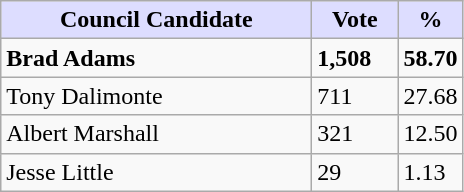<table class="wikitable">
<tr>
<th style="background:#ddf; width:200px;">Council Candidate</th>
<th style="background:#ddf; width:50px;">Vote</th>
<th style="background:#ddf; width:30px;">%</th>
</tr>
<tr>
<td><strong>Brad Adams</strong></td>
<td><strong>1,508</strong></td>
<td><strong>58.70</strong></td>
</tr>
<tr>
<td>Tony Dalimonte</td>
<td>711</td>
<td>27.68</td>
</tr>
<tr>
<td>Albert Marshall</td>
<td>321</td>
<td>12.50</td>
</tr>
<tr>
<td>Jesse Little</td>
<td>29</td>
<td>1.13</td>
</tr>
</table>
